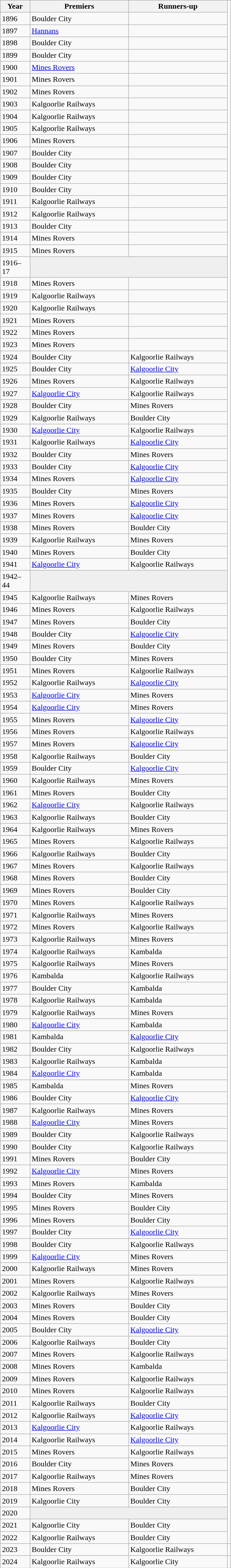<table class="wikitable sortable" width="480px">
<tr>
<th width=60px>Year</th>
<th width=250px>Premiers</th>
<th width=250px>Runners-up</th>
</tr>
<tr>
<td>1896</td>
<td>Boulder City</td>
<td></td>
</tr>
<tr>
<td>1897</td>
<td><a href='#'>Hannans</a></td>
<td></td>
</tr>
<tr>
<td>1898</td>
<td>Boulder City</td>
<td></td>
</tr>
<tr>
<td>1899</td>
<td>Boulder City</td>
<td></td>
</tr>
<tr>
<td>1900</td>
<td><a href='#'>Mines Rovers</a></td>
<td></td>
</tr>
<tr>
<td>1901</td>
<td>Mines Rovers</td>
<td></td>
</tr>
<tr>
<td>1902</td>
<td>Mines Rovers</td>
<td></td>
</tr>
<tr>
<td>1903</td>
<td>Kalgoorlie Railways</td>
<td></td>
</tr>
<tr>
<td>1904</td>
<td>Kalgoorlie Railways</td>
<td></td>
</tr>
<tr>
<td>1905</td>
<td>Kalgoorlie Railways</td>
<td></td>
</tr>
<tr>
<td>1906</td>
<td>Mines Rovers</td>
<td></td>
</tr>
<tr>
<td>1907</td>
<td>Boulder City</td>
<td></td>
</tr>
<tr>
<td>1908</td>
<td>Boulder City</td>
<td></td>
</tr>
<tr>
<td>1909</td>
<td>Boulder City</td>
<td></td>
</tr>
<tr>
<td>1910</td>
<td>Boulder City</td>
<td></td>
</tr>
<tr>
<td>1911</td>
<td>Kalgoorlie Railways</td>
<td></td>
</tr>
<tr>
<td>1912</td>
<td>Kalgoorlie Railways</td>
<td></td>
</tr>
<tr>
<td>1913</td>
<td>Boulder City</td>
<td></td>
</tr>
<tr>
<td>1914</td>
<td>Mines Rovers</td>
<td></td>
</tr>
<tr>
<td>1915</td>
<td>Mines Rovers</td>
<td></td>
</tr>
<tr>
<td>1916–17</td>
<td colspan=2 style=background:#efefef></td>
</tr>
<tr>
<td>1918</td>
<td>Mines Rovers</td>
<td></td>
</tr>
<tr>
<td>1919</td>
<td>Kalgoorlie Railways</td>
<td></td>
</tr>
<tr>
<td>1920</td>
<td>Kalgoorlie Railways</td>
<td></td>
</tr>
<tr>
<td>1921</td>
<td>Mines Rovers</td>
<td></td>
</tr>
<tr>
<td>1922</td>
<td>Mines Rovers</td>
<td></td>
</tr>
<tr>
<td>1923</td>
<td>Mines Rovers</td>
<td></td>
</tr>
<tr>
<td>1924</td>
<td>Boulder City</td>
<td>Kalgoorlie Railways</td>
</tr>
<tr>
<td>1925</td>
<td>Boulder City</td>
<td><a href='#'>Kalgoorlie City</a></td>
</tr>
<tr>
<td>1926</td>
<td>Mines Rovers</td>
<td>Kalgoorlie Railways</td>
</tr>
<tr>
<td>1927</td>
<td><a href='#'>Kalgoorlie City</a></td>
<td>Kalgoorlie Railways</td>
</tr>
<tr>
<td>1928</td>
<td>Boulder City</td>
<td>Mines Rovers</td>
</tr>
<tr>
<td>1929</td>
<td>Kalgoorlie Railways</td>
<td>Boulder City</td>
</tr>
<tr>
<td>1930</td>
<td><a href='#'>Kalgoorlie City</a></td>
<td>Kalgoorlie Railways</td>
</tr>
<tr>
<td>1931</td>
<td>Kalgoorlie Railways</td>
<td><a href='#'>Kalgoorlie City</a></td>
</tr>
<tr>
<td>1932</td>
<td>Boulder City</td>
<td>Mines Rovers</td>
</tr>
<tr>
<td>1933</td>
<td>Boulder City</td>
<td><a href='#'>Kalgoorlie City</a></td>
</tr>
<tr>
<td>1934</td>
<td>Mines Rovers</td>
<td><a href='#'>Kalgoorlie City</a></td>
</tr>
<tr>
<td>1935</td>
<td>Boulder City</td>
<td>Mines Rovers</td>
</tr>
<tr>
<td>1936</td>
<td>Mines Rovers</td>
<td><a href='#'>Kalgoorlie City</a></td>
</tr>
<tr>
<td>1937</td>
<td>Mines Rovers</td>
<td><a href='#'>Kalgoorlie City</a></td>
</tr>
<tr>
<td>1938</td>
<td>Mines Rovers</td>
<td>Boulder City</td>
</tr>
<tr>
<td>1939</td>
<td>Kalgoorlie Railways</td>
<td>Mines Rovers</td>
</tr>
<tr>
<td>1940</td>
<td>Mines Rovers</td>
<td>Boulder City</td>
</tr>
<tr>
<td>1941</td>
<td><a href='#'>Kalgoorlie City</a></td>
<td>Kalgoorlie Railways</td>
</tr>
<tr>
<td>1942–44</td>
<td colspan=2 style=background:#efefef></td>
</tr>
<tr>
<td>1945</td>
<td>Kalgoorlie Railways</td>
<td>Mines Rovers</td>
</tr>
<tr>
<td>1946</td>
<td>Mines Rovers</td>
<td>Kalgoorlie Railways</td>
</tr>
<tr>
<td>1947</td>
<td>Mines Rovers</td>
<td>Boulder City</td>
</tr>
<tr>
<td>1948</td>
<td>Boulder City</td>
<td><a href='#'>Kalgoorlie City</a></td>
</tr>
<tr>
<td>1949</td>
<td>Mines Rovers</td>
<td>Boulder City</td>
</tr>
<tr>
<td>1950</td>
<td>Boulder City</td>
<td>Mines Rovers</td>
</tr>
<tr>
<td>1951</td>
<td>Mines Rovers</td>
<td>Kalgoorlie Railways</td>
</tr>
<tr>
<td>1952</td>
<td>Kalgoorlie Railways</td>
<td><a href='#'>Kalgoorlie City</a></td>
</tr>
<tr>
<td>1953</td>
<td><a href='#'>Kalgoorlie City</a></td>
<td>Mines Rovers</td>
</tr>
<tr>
<td>1954</td>
<td><a href='#'>Kalgoorlie City</a></td>
<td>Mines Rovers</td>
</tr>
<tr>
<td>1955</td>
<td>Mines Rovers</td>
<td><a href='#'>Kalgoorlie City</a></td>
</tr>
<tr>
<td>1956</td>
<td>Mines Rovers</td>
<td>Kalgoorlie Railways</td>
</tr>
<tr>
<td>1957</td>
<td>Mines Rovers</td>
<td><a href='#'>Kalgoorlie City</a></td>
</tr>
<tr>
<td>1958</td>
<td>Kalgoorlie Railways</td>
<td>Boulder City</td>
</tr>
<tr>
<td>1959</td>
<td>Boulder City</td>
<td><a href='#'>Kalgoorlie City</a></td>
</tr>
<tr>
<td>1960</td>
<td>Kalgoorlie Railways</td>
<td>Mines Rovers</td>
</tr>
<tr>
<td>1961</td>
<td>Mines Rovers</td>
<td>Boulder City</td>
</tr>
<tr>
<td>1962</td>
<td><a href='#'>Kalgoorlie City</a></td>
<td>Kalgoorlie Railways</td>
</tr>
<tr>
<td>1963</td>
<td>Kalgoorlie Railways</td>
<td>Boulder City</td>
</tr>
<tr>
<td>1964</td>
<td>Kalgoorlie Railways</td>
<td>Mines Rovers</td>
</tr>
<tr>
<td>1965</td>
<td>Mines Rovers</td>
<td>Kalgoorlie Railways</td>
</tr>
<tr>
<td>1966</td>
<td>Kalgoorlie Railways</td>
<td>Boulder City</td>
</tr>
<tr>
<td>1967</td>
<td>Mines Rovers</td>
<td>Kalgoorlie Railways</td>
</tr>
<tr>
<td>1968</td>
<td>Mines Rovers</td>
<td>Boulder City</td>
</tr>
<tr>
<td>1969</td>
<td>Mines Rovers</td>
<td>Boulder City</td>
</tr>
<tr>
<td>1970</td>
<td>Mines Rovers</td>
<td>Kalgoorlie Railways</td>
</tr>
<tr>
<td>1971</td>
<td>Kalgoorlie Railways</td>
<td>Mines Rovers</td>
</tr>
<tr>
<td>1972</td>
<td>Mines Rovers</td>
<td>Kalgoorlie Railways</td>
</tr>
<tr>
<td>1973</td>
<td>Kalgoorlie Railways</td>
<td>Mines Rovers</td>
</tr>
<tr>
<td>1974</td>
<td>Kalgoorlie Railways</td>
<td>Kambalda</td>
</tr>
<tr>
<td>1975</td>
<td>Kalgoorlie Railways</td>
<td>Mines Rovers</td>
</tr>
<tr>
<td>1976</td>
<td>Kambalda</td>
<td>Kalgoorlie Railways</td>
</tr>
<tr>
<td>1977</td>
<td>Boulder City</td>
<td>Kambalda</td>
</tr>
<tr>
<td>1978</td>
<td>Kalgoorlie Railways</td>
<td>Kambalda</td>
</tr>
<tr>
<td>1979</td>
<td>Kalgoorlie Railways</td>
<td>Mines Rovers</td>
</tr>
<tr>
<td>1980</td>
<td><a href='#'>Kalgoorlie City</a></td>
<td>Kambalda</td>
</tr>
<tr>
<td>1981</td>
<td>Kambalda</td>
<td><a href='#'>Kalgoorlie City</a></td>
</tr>
<tr>
<td>1982</td>
<td>Boulder City</td>
<td>Kalgoorlie Railways</td>
</tr>
<tr>
<td>1983</td>
<td>Kalgoorlie Railways</td>
<td>Kambalda</td>
</tr>
<tr>
<td>1984</td>
<td><a href='#'>Kalgoorlie City</a></td>
<td>Kambalda</td>
</tr>
<tr>
<td>1985</td>
<td>Kambalda</td>
<td>Mines Rovers</td>
</tr>
<tr>
<td>1986</td>
<td>Boulder City</td>
<td><a href='#'>Kalgoorlie City</a></td>
</tr>
<tr>
<td>1987</td>
<td>Kalgoorlie Railways</td>
<td>Mines Rovers</td>
</tr>
<tr>
<td>1988</td>
<td><a href='#'>Kalgoorlie City</a></td>
<td>Mines Rovers</td>
</tr>
<tr>
<td>1989</td>
<td>Boulder City</td>
<td>Kalgoorlie Railways</td>
</tr>
<tr>
<td>1990</td>
<td>Boulder City</td>
<td>Kalgoorlie Railways</td>
</tr>
<tr>
<td>1991</td>
<td>Mines Rovers</td>
<td>Boulder City</td>
</tr>
<tr>
<td>1992</td>
<td><a href='#'>Kalgoorlie City</a></td>
<td>Mines Rovers</td>
</tr>
<tr>
<td>1993</td>
<td>Mines Rovers</td>
<td>Kambalda</td>
</tr>
<tr>
<td>1994</td>
<td>Boulder City</td>
<td>Mines Rovers</td>
</tr>
<tr>
<td>1995</td>
<td>Mines Rovers</td>
<td>Boulder City</td>
</tr>
<tr>
<td>1996</td>
<td>Mines Rovers</td>
<td>Boulder City</td>
</tr>
<tr>
<td>1997</td>
<td>Boulder City</td>
<td><a href='#'>Kalgoorlie City</a></td>
</tr>
<tr>
<td>1998</td>
<td>Boulder City</td>
<td>Kalgoorlie Railways</td>
</tr>
<tr>
<td>1999</td>
<td><a href='#'>Kalgoorlie City</a></td>
<td>Mines Rovers</td>
</tr>
<tr>
<td>2000</td>
<td>Kalgoorlie Railways</td>
<td>Mines Rovers</td>
</tr>
<tr>
<td>2001</td>
<td>Mines Rovers</td>
<td>Kalgoorlie Railways</td>
</tr>
<tr>
<td>2002</td>
<td>Kalgoorlie Railways</td>
<td>Mines Rovers</td>
</tr>
<tr>
<td>2003</td>
<td>Mines Rovers</td>
<td>Boulder City</td>
</tr>
<tr>
<td>2004</td>
<td>Mines Rovers</td>
<td>Boulder City</td>
</tr>
<tr>
<td>2005</td>
<td>Boulder City</td>
<td><a href='#'>Kalgoorlie City</a></td>
</tr>
<tr>
<td>2006</td>
<td>Kalgoorlie Railways</td>
<td>Boulder City</td>
</tr>
<tr>
<td>2007</td>
<td>Mines Rovers</td>
<td>Kalgoorlie Railways</td>
</tr>
<tr>
<td>2008</td>
<td>Mines Rovers</td>
<td>Kambalda</td>
</tr>
<tr>
<td>2009</td>
<td>Mines Rovers</td>
<td>Kalgoorlie Railways</td>
</tr>
<tr>
<td>2010</td>
<td>Mines Rovers</td>
<td>Kalgoorlie Railways</td>
</tr>
<tr>
<td>2011</td>
<td>Kalgoorlie Railways</td>
<td>Boulder City</td>
</tr>
<tr>
<td>2012</td>
<td>Kalgoorlie Railways</td>
<td><a href='#'>Kalgoorlie City</a></td>
</tr>
<tr>
<td>2013</td>
<td><a href='#'>Kalgoorlie City</a></td>
<td>Kalgoorlie Railways</td>
</tr>
<tr>
<td>2014</td>
<td>Kalgoorlie Railways</td>
<td><a href='#'>Kalgoorlie City</a></td>
</tr>
<tr>
<td>2015</td>
<td>Mines Rovers</td>
<td>Kalgoorlie Railways</td>
</tr>
<tr>
<td>2016</td>
<td>Boulder City</td>
<td>Mines Rovers</td>
</tr>
<tr>
<td>2017</td>
<td>Kalgoorlie Railways</td>
<td>Mines Rovers</td>
</tr>
<tr>
<td>2018</td>
<td>Mines Rovers</td>
<td>Boulder City</td>
</tr>
<tr>
<td>2019</td>
<td>Kalgoorlie City</td>
<td>Boulder City</td>
</tr>
<tr>
<td>2020</td>
<td colspan=2 style=background:#efefef></td>
</tr>
<tr>
<td>2021</td>
<td>Kalgoorlie City</td>
<td>Boulder City</td>
</tr>
<tr>
<td>2022</td>
<td>Kalgoorlie Railways</td>
<td>Boulder City</td>
</tr>
<tr>
<td>2023</td>
<td>Boulder City</td>
<td>Kalgoorlie Railways</td>
<td></td>
</tr>
<tr>
<td>2024</td>
<td>Kalgoorlie Railways</td>
<td>Kalgoorlie City</td>
</tr>
</table>
